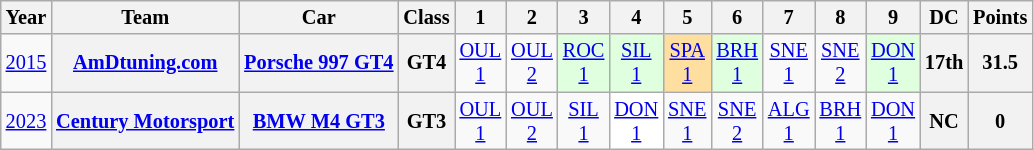<table class="wikitable" style="text-align:center; font-size:85%">
<tr>
<th>Year</th>
<th>Team</th>
<th>Car</th>
<th>Class</th>
<th>1</th>
<th>2</th>
<th>3</th>
<th>4</th>
<th>5</th>
<th>6</th>
<th>7</th>
<th>8</th>
<th>9</th>
<th>DC</th>
<th>Points</th>
</tr>
<tr>
<td><a href='#'>2015</a></td>
<th nowrap><a href='#'>AmDtuning.com</a></th>
<th nowrap><a href='#'>Porsche 997 GT4</a></th>
<th>GT4</th>
<td><a href='#'>OUL<br>1</a></td>
<td><a href='#'>OUL<br>2</a></td>
<td style="background:#DFFFDF;"><a href='#'>ROC<br>1</a><br></td>
<td style="background:#DFFFDF;"><a href='#'>SIL<br>1</a><br></td>
<td style="background:#FFDF9F;"><a href='#'>SPA<br>1</a><br></td>
<td style="background:#DFFFDF;"><a href='#'>BRH<br>1</a><br></td>
<td><a href='#'>SNE<br>1</a></td>
<td><a href='#'>SNE<br>2</a></td>
<td style="background:#DFFFDF;"><a href='#'>DON<br>1</a><br></td>
<th>17th</th>
<th>31.5</th>
</tr>
<tr>
<td><a href='#'>2023</a></td>
<th nowrap><a href='#'>Century Motorsport</a></th>
<th nowrap><a href='#'>BMW M4 GT3</a></th>
<th>GT3</th>
<td><a href='#'>OUL<br>1</a></td>
<td><a href='#'>OUL<br>2</a></td>
<td><a href='#'>SIL<br>1</a></td>
<td style="background:#FFFFFF;"><a href='#'>DON<br>1</a><br></td>
<td><a href='#'>SNE<br>1</a></td>
<td><a href='#'>SNE<br>2</a></td>
<td><a href='#'>ALG<br>1</a></td>
<td><a href='#'>BRH<br>1</a></td>
<td><a href='#'>DON<br>1</a></td>
<th>NC</th>
<th>0</th>
</tr>
</table>
